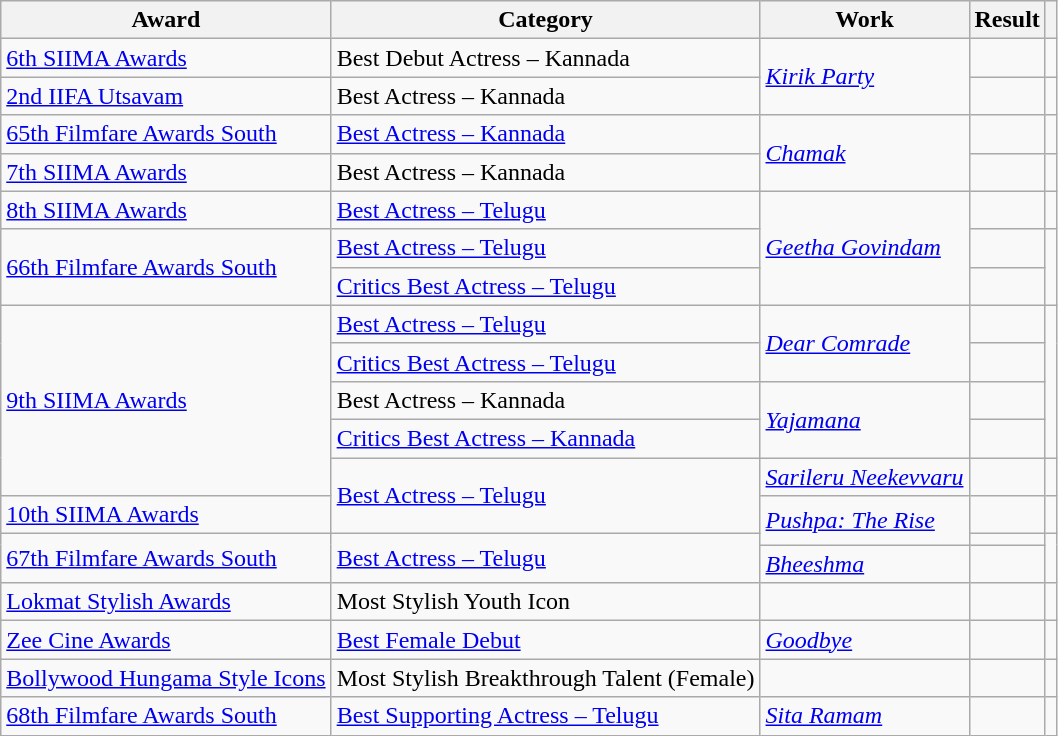<table class="wikitable sortable">
<tr>
<th>Award</th>
<th>Category</th>
<th>Work</th>
<th>Result</th>
<th class="unsortable"></th>
</tr>
<tr>
<td><a href='#'>6th SIIMA Awards</a></td>
<td>Best Debut Actress – Kannada</td>
<td rowspan="2"><em><a href='#'>Kirik Party</a></em></td>
<td></td>
<td></td>
</tr>
<tr>
<td><a href='#'>2nd IIFA Utsavam</a></td>
<td>Best Actress – Kannada</td>
<td></td>
<td></td>
</tr>
<tr>
<td><a href='#'>65th Filmfare Awards South</a></td>
<td><a href='#'>Best Actress – Kannada</a></td>
<td rowspan="2"><em><a href='#'>Chamak</a></em></td>
<td></td>
<td></td>
</tr>
<tr>
<td><a href='#'>7th SIIMA Awards</a></td>
<td>Best Actress – Kannada</td>
<td></td>
<td></td>
</tr>
<tr>
<td><a href='#'>8th SIIMA Awards</a></td>
<td><a href='#'>Best Actress – Telugu</a></td>
<td rowspan="3"><em><a href='#'>Geetha Govindam</a></em></td>
<td></td>
<td></td>
</tr>
<tr>
<td rowspan="2"><a href='#'>66th Filmfare Awards South</a></td>
<td><a href='#'>Best Actress – Telugu</a></td>
<td></td>
<td rowspan="2"><br></td>
</tr>
<tr>
<td><a href='#'>Critics Best Actress – Telugu</a></td>
<td></td>
</tr>
<tr>
<td rowspan="5"><a href='#'>9th SIIMA Awards</a></td>
<td><a href='#'>Best Actress – Telugu</a></td>
<td rowspan="2"><em><a href='#'>Dear Comrade</a></em></td>
<td></td>
<td rowspan="4"></td>
</tr>
<tr>
<td><a href='#'>Critics Best Actress – Telugu</a></td>
<td></td>
</tr>
<tr>
<td>Best Actress – Kannada</td>
<td rowspan="2"><a href='#'><em>Yajamana</em></a></td>
<td></td>
</tr>
<tr>
<td><a href='#'>Critics Best Actress – Kannada</a></td>
<td></td>
</tr>
<tr>
<td rowspan="2"><a href='#'>Best Actress – Telugu</a></td>
<td><em><a href='#'>Sarileru Neekevvaru</a></em></td>
<td></td>
<td></td>
</tr>
<tr>
<td><a href='#'>10th SIIMA Awards</a></td>
<td rowspan="2"><em><a href='#'>Pushpa: The Rise</a></em></td>
<td></td>
<td></td>
</tr>
<tr>
<td rowspan="2"><a href='#'>67th Filmfare Awards South</a></td>
<td rowspan="2"><a href='#'>Best Actress – Telugu</a></td>
<td></td>
<td rowspan="2"></td>
</tr>
<tr>
<td><a href='#'><em>Bheeshma</em></a></td>
<td></td>
</tr>
<tr>
<td><a href='#'>Lokmat Stylish Awards</a></td>
<td>Most Stylish Youth Icon</td>
<td></td>
<td></td>
<td></td>
</tr>
<tr>
<td><a href='#'>Zee Cine Awards</a></td>
<td><a href='#'>Best Female Debut</a></td>
<td><em><a href='#'>Goodbye</a></em></td>
<td></td>
<td></td>
</tr>
<tr>
<td><a href='#'>Bollywood Hungama Style Icons</a></td>
<td>Most Stylish Breakthrough Talent (Female)</td>
<td></td>
<td></td>
<td></td>
</tr>
<tr>
<td><a href='#'>68th Filmfare Awards South</a></td>
<td><a href='#'>Best Supporting Actress – Telugu</a></td>
<td><em><a href='#'>Sita Ramam</a></em></td>
<td></td>
<td></td>
</tr>
</table>
